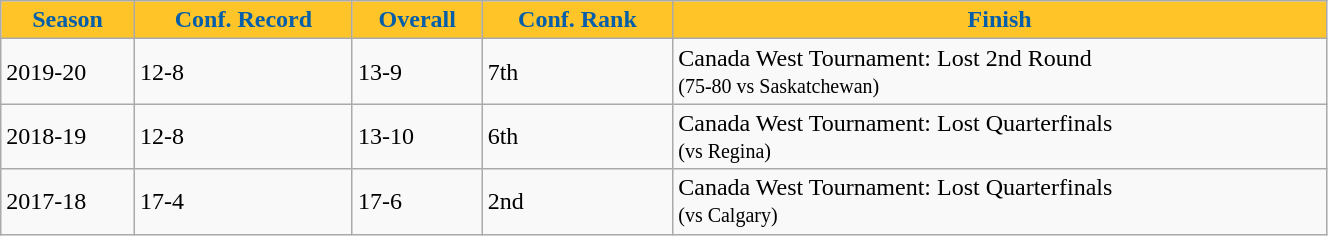<table class="wikitable" width="70%">
<tr>
<th style=" background:#FFC528; color:#055EAA;">Season</th>
<th style=" background:#FFC528; color:#055EAA;">Conf. Record</th>
<th style=" background:#FFC528; color:#055EAA;">Overall</th>
<th style=" background:#FFC528; color:#055EAA;">Conf. Rank</th>
<th style=" background:#FFC528; color:#055EAA;">Finish</th>
</tr>
<tr align="centre" bgcolor="">
<td>2019-20</td>
<td>12-8</td>
<td>13-9</td>
<td>7th</td>
<td>Canada West Tournament: Lost 2nd Round <br><small>(75-80 vs Saskatchewan)</small></td>
</tr>
<tr align="centre" bgcolor="">
<td>2018-19</td>
<td>12-8</td>
<td>13-10</td>
<td>6th</td>
<td>Canada West Tournament: Lost Quarterfinals <br><small>(vs Regina)</small></td>
</tr>
<tr align="centre" bgcolor="">
<td>2017-18</td>
<td>17-4</td>
<td>17-6</td>
<td>2nd</td>
<td>Canada West Tournament: Lost Quarterfinals <br><small>(vs Calgary)</small></td>
</tr>
</table>
